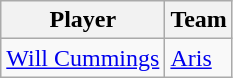<table class="wikitable">
<tr>
<th>Player</th>
<th>Team</th>
</tr>
<tr>
<td> <a href='#'>Will Cummings</a></td>
<td><a href='#'>Aris</a></td>
</tr>
</table>
